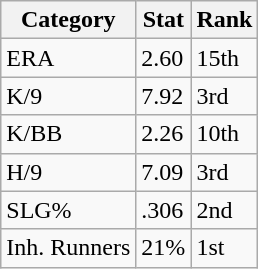<table class="wikitable">
<tr>
<th>Category</th>
<th>Stat</th>
<th>Rank</th>
</tr>
<tr>
<td>ERA</td>
<td>2.60</td>
<td>15th</td>
</tr>
<tr>
<td>K/9</td>
<td>7.92</td>
<td>3rd</td>
</tr>
<tr>
<td>K/BB</td>
<td>2.26</td>
<td>10th</td>
</tr>
<tr>
<td>H/9</td>
<td>7.09</td>
<td>3rd</td>
</tr>
<tr>
<td>SLG%</td>
<td>.306</td>
<td>2nd</td>
</tr>
<tr>
<td>Inh. Runners</td>
<td>21%</td>
<td>1st</td>
</tr>
</table>
